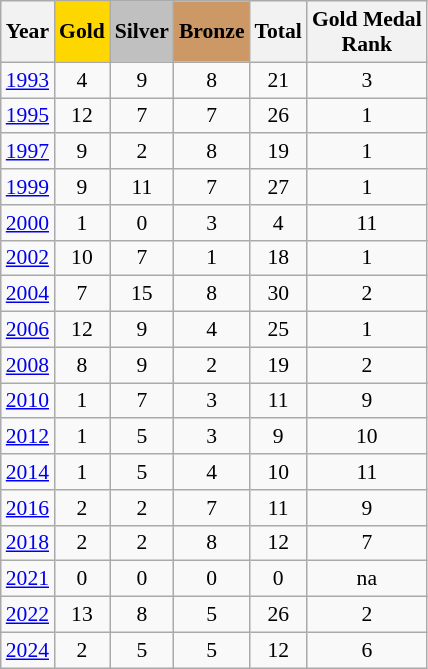<table class="wikitable sortable" style="text-align:center; font-size:90%;">
<tr>
<th scope=col>Year</th>
<th scope=col style=background-color:gold>Gold</th>
<th scope=col style=background-color:silver>Silver</th>
<th scope=col style=background-color:#CC9966>Bronze</th>
<th scope-col>Total</th>
<th scope-col>Gold Medal <br> Rank</th>
</tr>
<tr>
<td><a href='#'>1993</a></td>
<td>4</td>
<td>9</td>
<td>8</td>
<td>21</td>
<td>3</td>
</tr>
<tr>
<td><a href='#'>1995</a></td>
<td>12</td>
<td>7</td>
<td>7</td>
<td>26</td>
<td>1</td>
</tr>
<tr>
<td><a href='#'>1997</a></td>
<td>9</td>
<td>2</td>
<td>8</td>
<td>19</td>
<td>1</td>
</tr>
<tr>
<td><a href='#'>1999</a></td>
<td>9</td>
<td>11</td>
<td>7</td>
<td>27</td>
<td>1</td>
</tr>
<tr>
<td><a href='#'>2000</a></td>
<td>1</td>
<td>0</td>
<td>3</td>
<td>4</td>
<td>11</td>
</tr>
<tr>
<td><a href='#'>2002</a></td>
<td>10</td>
<td>7</td>
<td>1</td>
<td>18</td>
<td>1</td>
</tr>
<tr>
<td><a href='#'>2004</a></td>
<td>7</td>
<td>15</td>
<td>8</td>
<td>30</td>
<td>2</td>
</tr>
<tr>
<td><a href='#'>2006</a></td>
<td>12</td>
<td>9</td>
<td>4</td>
<td>25</td>
<td>1</td>
</tr>
<tr>
<td><a href='#'>2008</a></td>
<td>8</td>
<td>9</td>
<td>2</td>
<td>19</td>
<td>2</td>
</tr>
<tr>
<td><a href='#'>2010</a></td>
<td>1</td>
<td>7</td>
<td>3</td>
<td>11</td>
<td>9</td>
</tr>
<tr>
<td><a href='#'>2012</a></td>
<td>1</td>
<td>5</td>
<td>3</td>
<td>9</td>
<td>10</td>
</tr>
<tr>
<td><a href='#'>2014</a></td>
<td>1</td>
<td>5</td>
<td>4</td>
<td>10</td>
<td>11</td>
</tr>
<tr>
<td><a href='#'>2016</a></td>
<td>2</td>
<td>2</td>
<td>7</td>
<td>11</td>
<td>9</td>
</tr>
<tr>
<td><a href='#'>2018</a></td>
<td>2</td>
<td>2</td>
<td>8</td>
<td>12</td>
<td>7</td>
</tr>
<tr>
<td><a href='#'>2021</a></td>
<td>0</td>
<td>0</td>
<td>0</td>
<td>0</td>
<td>na</td>
</tr>
<tr>
<td><a href='#'>2022</a></td>
<td>13</td>
<td>8</td>
<td>5</td>
<td>26</td>
<td>2</td>
</tr>
<tr>
<td><a href='#'>2024</a></td>
<td>2</td>
<td>5</td>
<td>5</td>
<td>12</td>
<td>6</td>
</tr>
</table>
